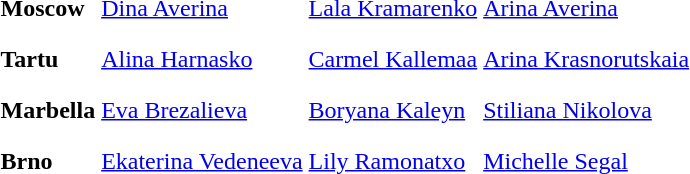<table>
<tr>
<th scope=row style="text-align:left">Moscow</th>
<td style="height:30px;"> <a href='#'>Dina Averina</a></td>
<td style="height:30px;"> <a href='#'>Lala Kramarenko</a></td>
<td style="height:30px;"> <a href='#'>Arina Averina</a></td>
</tr>
<tr>
<th scope=row style="text-align:left">Tartu</th>
<td style="height:30px;"> <a href='#'>Alina Harnasko</a></td>
<td style="height:30px;"> <a href='#'>Carmel Kallemaa</a></td>
<td style="height:30px;"> <a href='#'>Arina Krasnorutskaia</a></td>
</tr>
<tr>
<th scope=row style="text-align:left">Marbella</th>
<td style="height:30px;"> <a href='#'>Eva Brezalieva</a></td>
<td style="height:30px;"> <a href='#'>Boryana Kaleyn</a></td>
<td style="height:30px;"> <a href='#'>Stiliana Nikolova</a></td>
</tr>
<tr>
<th scope=row style="text-align:left">Brno</th>
<td style="height:30px;"> <a href='#'>Ekaterina Vedeneeva</a></td>
<td style="height:30px;"> <a href='#'>Lily Ramonatxo</a></td>
<td style="height:30px;"> <a href='#'>Michelle Segal</a></td>
</tr>
<tr>
</tr>
</table>
